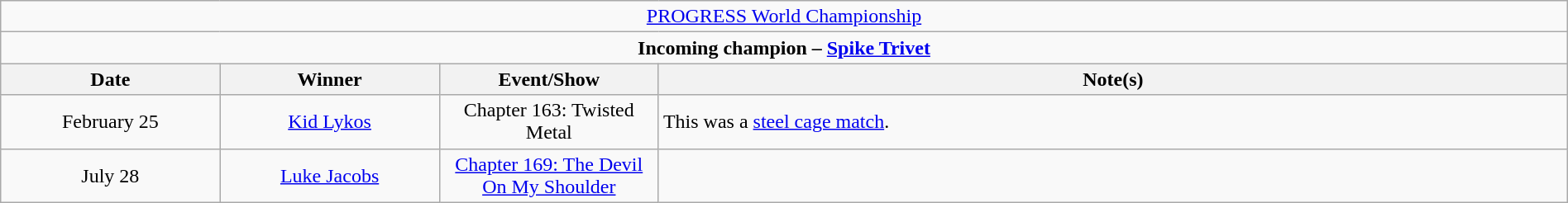<table class="wikitable" style="text-align:center; width:100%;">
<tr>
<td colspan="4" style="text-align: center;"><a href='#'>PROGRESS World Championship</a></td>
</tr>
<tr>
<td colspan="4" style="text-align: center;"><strong>Incoming champion – <a href='#'>Spike Trivet</a></strong></td>
</tr>
<tr>
<th width=14%>Date</th>
<th width=14%>Winner</th>
<th width=14%>Event/Show</th>
<th width=58%>Note(s)</th>
</tr>
<tr>
<td>February 25</td>
<td><a href='#'>Kid Lykos</a></td>
<td>Chapter 163: Twisted Metal</td>
<td align=left>This was a <a href='#'>steel cage match</a>.</td>
</tr>
<tr>
<td>July 28</td>
<td><a href='#'>Luke Jacobs</a></td>
<td><a href='#'>Chapter 169: The Devil On My Shoulder</a></td>
<td></td>
</tr>
</table>
